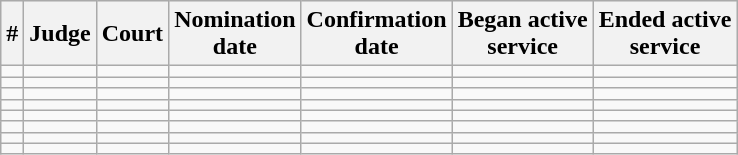<table class="sortable wikitable">
<tr bgcolor="#ececec">
<th>#</th>
<th>Judge</th>
<th>Court<br></th>
<th>Nomination<br>date</th>
<th>Confirmation<br>date</th>
<th>Began active<br>service</th>
<th>Ended active<br>service</th>
</tr>
<tr>
<td></td>
<td></td>
<td></td>
<td></td>
<td></td>
<td></td>
<td></td>
</tr>
<tr>
<td></td>
<td></td>
<td></td>
<td></td>
<td></td>
<td></td>
<td></td>
</tr>
<tr>
<td></td>
<td></td>
<td></td>
<td></td>
<td></td>
<td></td>
<td></td>
</tr>
<tr>
<td></td>
<td></td>
<td></td>
<td></td>
<td></td>
<td></td>
<td></td>
</tr>
<tr>
<td></td>
<td></td>
<td></td>
<td></td>
<td></td>
<td></td>
<td></td>
</tr>
<tr>
<td></td>
<td></td>
<td></td>
<td></td>
<td></td>
<td></td>
<td></td>
</tr>
<tr>
<td></td>
<td></td>
<td></td>
<td></td>
<td></td>
<td></td>
<td></td>
</tr>
<tr>
<td></td>
<td></td>
<td></td>
<td></td>
<td></td>
<td></td>
<td></td>
</tr>
</table>
